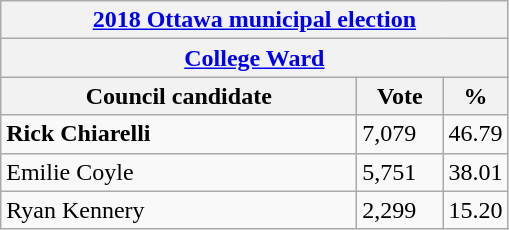<table class="wikitable">
<tr>
<th colspan=3><a href='#'>2018 Ottawa municipal election</a></th>
</tr>
<tr>
<th colspan="3"><a href='#'>College Ward</a></th>
</tr>
<tr>
<th bgcolor="#DDDDFF" width="230px">Council candidate</th>
<th bgcolor="#DDDDFF" width="50px">Vote</th>
<th bgcolor="#DDDDFF" width="30px">%</th>
</tr>
<tr>
<td><strong>Rick Chiarelli</strong></td>
<td>7,079</td>
<td>46.79</td>
</tr>
<tr>
<td>Emilie Coyle</td>
<td>5,751</td>
<td>38.01</td>
</tr>
<tr>
<td>Ryan Kennery</td>
<td>2,299</td>
<td>15.20</td>
</tr>
</table>
